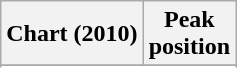<table class="wikitable sortable plainrowheaders" style="text-align:center">
<tr>
<th scope="col">Chart (2010)</th>
<th scope="col">Peak<br>position</th>
</tr>
<tr>
</tr>
<tr>
</tr>
<tr>
</tr>
</table>
